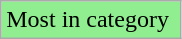<table class="wikitable">
<tr>
<td style="background:#90EE90;">Most in category </td>
</tr>
</table>
